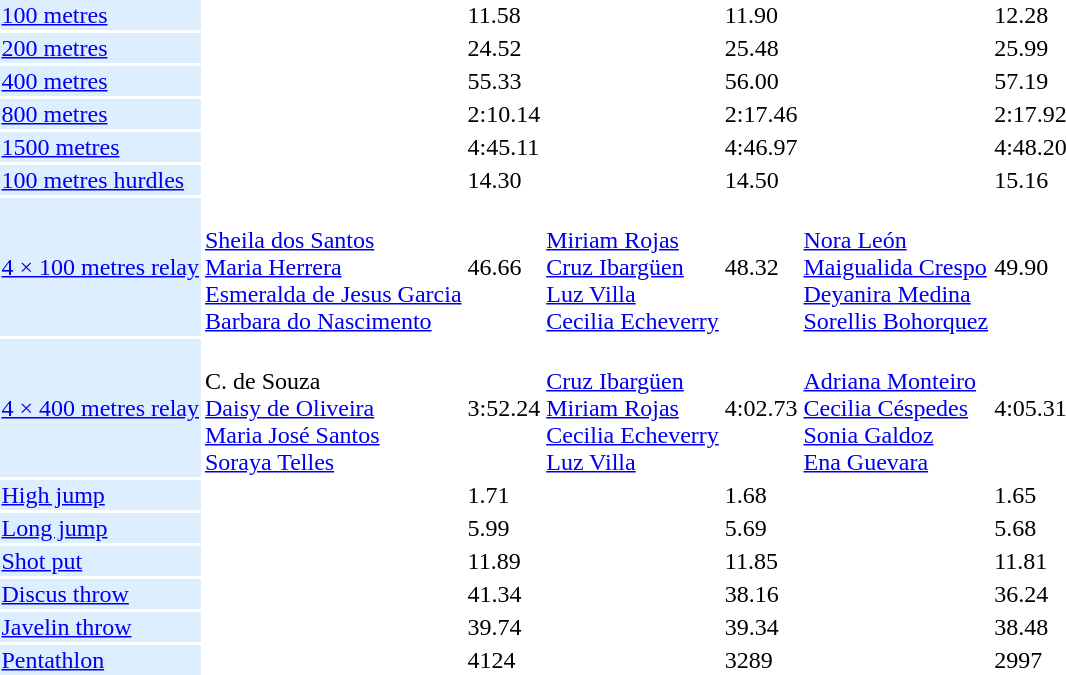<table>
<tr>
<td bgcolor = DDEEFF><a href='#'>100 metres</a></td>
<td></td>
<td>11.58</td>
<td></td>
<td>11.90</td>
<td></td>
<td>12.28</td>
</tr>
<tr>
<td bgcolor = DDEEFF><a href='#'>200 metres</a></td>
<td></td>
<td>24.52</td>
<td></td>
<td>25.48</td>
<td></td>
<td>25.99</td>
</tr>
<tr>
<td bgcolor = DDEEFF><a href='#'>400 metres</a></td>
<td></td>
<td>55.33</td>
<td></td>
<td>56.00</td>
<td></td>
<td>57.19</td>
</tr>
<tr>
<td bgcolor = DDEEFF><a href='#'>800 metres</a></td>
<td></td>
<td>2:10.14</td>
<td></td>
<td>2:17.46</td>
<td></td>
<td>2:17.92</td>
</tr>
<tr>
<td bgcolor = DDEEFF><a href='#'>1500 metres</a></td>
<td></td>
<td>4:45.11</td>
<td></td>
<td>4:46.97</td>
<td></td>
<td>4:48.20</td>
</tr>
<tr>
<td bgcolor = DDEEFF><a href='#'>100 metres hurdles</a></td>
<td></td>
<td>14.30</td>
<td></td>
<td>14.50</td>
<td></td>
<td>15.16</td>
</tr>
<tr>
<td bgcolor = DDEEFF><a href='#'>4 × 100 metres relay</a></td>
<td><br><a href='#'>Sheila dos Santos</a><br><a href='#'>Maria Herrera</a><br><a href='#'>Esmeralda de Jesus Garcia</a><br><a href='#'>Barbara do Nascimento</a></td>
<td>46.66</td>
<td><br><a href='#'>Miriam Rojas</a><br><a href='#'>Cruz Ibargüen</a><br><a href='#'>Luz Villa</a><br><a href='#'>Cecilia Echeverry</a></td>
<td>48.32</td>
<td><br><a href='#'>Nora León</a><br><a href='#'>Maigualida Crespo</a><br><a href='#'>Deyanira Medina</a><br><a href='#'>Sorellis Bohorquez</a></td>
<td>49.90</td>
</tr>
<tr>
<td bgcolor = DDEEFF><a href='#'>4 × 400 metres relay</a></td>
<td><br>C. de Souza<br><a href='#'>Daisy de Oliveira</a><br><a href='#'>Maria José Santos</a><br><a href='#'>Soraya Telles</a></td>
<td>3:52.24</td>
<td><br><a href='#'>Cruz Ibargüen</a><br><a href='#'>Miriam Rojas</a><br><a href='#'>Cecilia Echeverry</a><br><a href='#'>Luz Villa</a></td>
<td>4:02.73</td>
<td><br><a href='#'>Adriana Monteiro</a><br><a href='#'>Cecilia Céspedes</a><br><a href='#'>Sonia Galdoz</a><br><a href='#'>Ena Guevara</a></td>
<td>4:05.31</td>
</tr>
<tr>
<td bgcolor = DDEEFF><a href='#'>High jump</a></td>
<td></td>
<td>1.71</td>
<td></td>
<td>1.68</td>
<td></td>
<td>1.65</td>
</tr>
<tr>
<td bgcolor = DDEEFF><a href='#'>Long jump</a></td>
<td></td>
<td>5.99</td>
<td></td>
<td>5.69</td>
<td></td>
<td>5.68</td>
</tr>
<tr>
<td bgcolor = DDEEFF><a href='#'>Shot put</a></td>
<td></td>
<td>11.89</td>
<td></td>
<td>11.85</td>
<td></td>
<td>11.81</td>
</tr>
<tr>
<td bgcolor = DDEEFF><a href='#'>Discus throw</a></td>
<td></td>
<td>41.34</td>
<td></td>
<td>38.16</td>
<td></td>
<td>36.24</td>
</tr>
<tr>
<td bgcolor = DDEEFF><a href='#'>Javelin throw</a></td>
<td></td>
<td>39.74</td>
<td></td>
<td>39.34</td>
<td></td>
<td>38.48</td>
</tr>
<tr>
<td bgcolor = DDEEFF><a href='#'>Pentathlon</a></td>
<td></td>
<td>4124</td>
<td></td>
<td>3289</td>
<td></td>
<td>2997</td>
</tr>
</table>
